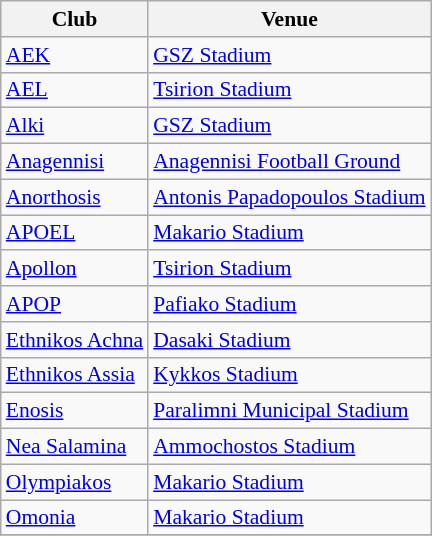<table class="wikitable" style="font-size:90%">
<tr>
<th>Club</th>
<th>Venue</th>
</tr>
<tr>
<td><a href='#'>ΑΕΚ</a></td>
<td><a href='#'>GSZ Stadium</a></td>
</tr>
<tr>
<td><a href='#'>AEL</a></td>
<td><a href='#'>Tsirion Stadium</a></td>
</tr>
<tr>
<td><a href='#'>Alki</a></td>
<td><a href='#'>GSZ Stadium</a></td>
</tr>
<tr>
<td><a href='#'>Anagennisi</a></td>
<td><a href='#'>Anagennisi Football Ground</a></td>
</tr>
<tr>
<td><a href='#'>Anorthosis</a></td>
<td><a href='#'>Antonis Papadopoulos Stadium</a></td>
</tr>
<tr>
<td><a href='#'>APOEL</a></td>
<td><a href='#'>Makario Stadium</a></td>
</tr>
<tr>
<td><a href='#'>Apollon</a></td>
<td><a href='#'>Tsirion Stadium</a></td>
</tr>
<tr>
<td><a href='#'>APOP</a></td>
<td><a href='#'>Pafiako Stadium</a></td>
</tr>
<tr>
<td><a href='#'>Ethnikos Achna</a></td>
<td><a href='#'>Dasaki Stadium</a></td>
</tr>
<tr>
<td><a href='#'>Ethnikos Assia</a></td>
<td><a href='#'>Kykkos Stadium</a></td>
</tr>
<tr>
<td><a href='#'>Enosis</a></td>
<td><a href='#'>Paralimni Municipal Stadium</a></td>
</tr>
<tr>
<td><a href='#'>Nea Salamina</a></td>
<td><a href='#'>Ammochostos Stadium</a></td>
</tr>
<tr>
<td><a href='#'>Olympiakos</a></td>
<td><a href='#'>Makario Stadium</a></td>
</tr>
<tr>
<td><a href='#'>Omonia</a></td>
<td><a href='#'>Makario Stadium</a></td>
</tr>
<tr>
</tr>
</table>
